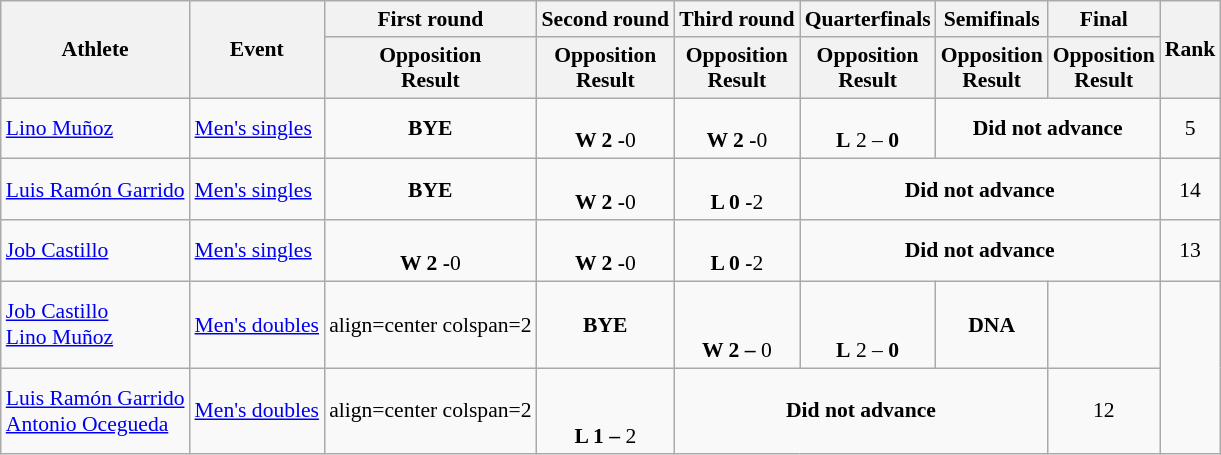<table class="wikitable" style="font-size:90%">
<tr>
<th rowspan="2">Athlete</th>
<th rowspan="2">Event</th>
<th>First round</th>
<th>Second round</th>
<th>Third round</th>
<th>Quarterfinals</th>
<th>Semifinals</th>
<th>Final</th>
<th rowspan="2">Rank</th>
</tr>
<tr>
<th>Opposition<br>Result</th>
<th>Opposition<br>Result</th>
<th>Opposition<br>Result</th>
<th>Opposition<br>Result</th>
<th>Opposition<br>Result</th>
<th>Opposition<br>Result</th>
</tr>
<tr>
<td><a href='#'>Lino Muñoz</a></td>
<td><a href='#'>Men's singles</a></td>
<td align=center><strong>BYE</strong></td>
<td align=center><br> <strong>W 2 -</strong>0</td>
<td align=center><br> <strong>W 2 -</strong>0</td>
<td align=center><br> <strong>L</strong> 2 – <strong>0</strong></td>
<td align=center colspan=2><strong>Did not advance</strong></td>
<td align=center>5</td>
</tr>
<tr>
<td><a href='#'>Luis Ramón Garrido</a></td>
<td><a href='#'>Men's singles</a></td>
<td align=center><strong>BYE</strong></td>
<td align=center><br> <strong>W 2 -</strong>0</td>
<td align=center><br> <strong>L 0 -</strong>2</td>
<td align=center colspan=3><strong>Did not advance</strong></td>
<td align=center>14</td>
</tr>
<tr>
<td><a href='#'>Job Castillo</a></td>
<td><a href='#'>Men's singles</a></td>
<td align=center><br> <strong>W 2 -</strong>0</td>
<td align=center><br> <strong>W 2 -</strong>0</td>
<td align=center><br> <strong>L 0 -</strong>2</td>
<td align=center colspan=3><strong>Did not advance</strong></td>
<td align=center>13</td>
</tr>
<tr>
<td><a href='#'>Job Castillo</a><br><a href='#'>Lino Muñoz</a></td>
<td><a href='#'>Men's doubles</a></td>
<td>align=center colspan=2 </td>
<td align=center><strong>BYE</strong></td>
<td align=center><br><br> <strong>W 2 – </strong>0</td>
<td align=center><br><br> <strong>L</strong> 2 – <strong>0</strong></td>
<td align=center><strong>DNA</strong></td>
<td align=center></td>
</tr>
<tr>
<td><a href='#'>Luis Ramón Garrido</a><br><a href='#'>Antonio Ocegueda</a></td>
<td><a href='#'>Men's doubles</a></td>
<td>align=center colspan=2 </td>
<td align=center><br><br> <strong>L 1 – </strong>2</td>
<td align=center colspan=3><strong>Did not advance</strong></td>
<td align=center>12</td>
</tr>
</table>
